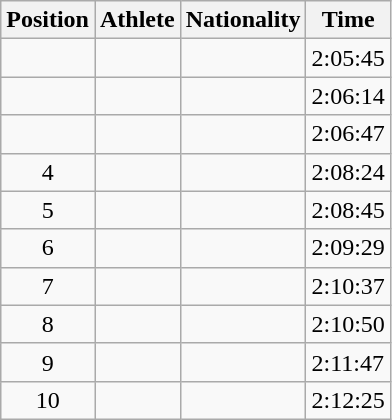<table class="wikitable sortable">
<tr>
<th scope="col">Position</th>
<th scope="col">Athlete</th>
<th scope="col">Nationality</th>
<th scope="col">Time</th>
</tr>
<tr>
<td style="text-align:center"></td>
<td></td>
<td></td>
<td>2:05:45</td>
</tr>
<tr>
<td style="text-align:center"></td>
<td></td>
<td></td>
<td>2:06:14</td>
</tr>
<tr>
<td style="text-align:center"></td>
<td></td>
<td></td>
<td>2:06:47</td>
</tr>
<tr>
<td style="text-align:center">4</td>
<td></td>
<td></td>
<td>2:08:24</td>
</tr>
<tr>
<td style="text-align:center">5</td>
<td></td>
<td></td>
<td>2:08:45</td>
</tr>
<tr>
<td style="text-align:center">6</td>
<td></td>
<td></td>
<td>2:09:29</td>
</tr>
<tr>
<td style="text-align:center">7</td>
<td></td>
<td></td>
<td>2:10:37</td>
</tr>
<tr>
<td style="text-align:center">8</td>
<td></td>
<td></td>
<td>2:10:50</td>
</tr>
<tr>
<td style="text-align:center">9</td>
<td></td>
<td></td>
<td>2:11:47</td>
</tr>
<tr>
<td style="text-align:center">10</td>
<td></td>
<td></td>
<td>2:12:25</td>
</tr>
</table>
